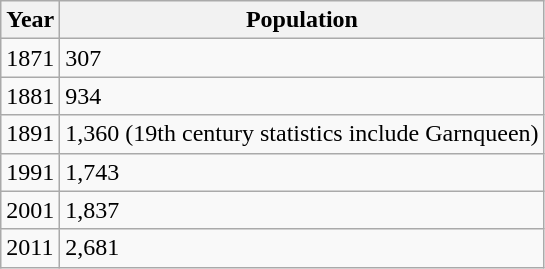<table class="wikitable" style="float:left; margin=2;">
<tr>
<th>Year</th>
<th>Population</th>
</tr>
<tr>
<td>1871</td>
<td>307</td>
</tr>
<tr>
<td>1881</td>
<td>934</td>
</tr>
<tr>
<td>1891</td>
<td>1,360 (19th century statistics include Garnqueen)</td>
</tr>
<tr>
<td>1991</td>
<td>1,743</td>
</tr>
<tr>
<td>2001</td>
<td>1,837</td>
</tr>
<tr>
<td>2011</td>
<td>2,681</td>
</tr>
</table>
